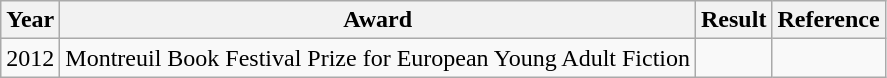<table class="wikitable">
<tr>
<th>Year</th>
<th>Award</th>
<th>Result</th>
<th>Reference</th>
</tr>
<tr>
<td>2012</td>
<td>Montreuil Book Festival Prize for European Young Adult Fiction</td>
<td></td>
<td></td>
</tr>
</table>
